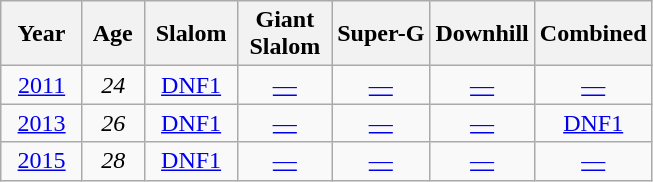<table class=wikitable style="text-align:center">
<tr>
<th>  Year  </th>
<th> Age </th>
<th> Slalom </th>
<th>Giant<br> Slalom </th>
<th>Super-G</th>
<th>Downhill</th>
<th>Combined</th>
</tr>
<tr>
<td><a href='#'>2011</a></td>
<td><em>24</em></td>
<td><a href='#'>DNF1</a></td>
<td><a href='#'>—</a></td>
<td><a href='#'>—</a></td>
<td><a href='#'>—</a></td>
<td><a href='#'>—</a></td>
</tr>
<tr>
<td><a href='#'>2013</a></td>
<td><em>26</em></td>
<td><a href='#'>DNF1</a></td>
<td><a href='#'>—</a></td>
<td><a href='#'>—</a></td>
<td><a href='#'>—</a></td>
<td><a href='#'>DNF1</a></td>
</tr>
<tr>
<td><a href='#'>2015</a></td>
<td><em>28</em></td>
<td><a href='#'>DNF1</a></td>
<td><a href='#'>—</a></td>
<td><a href='#'>—</a></td>
<td><a href='#'>—</a></td>
<td><a href='#'>—</a></td>
</tr>
</table>
